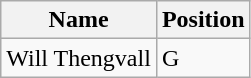<table class="wikitable">
<tr>
<th>Name</th>
<th>Position</th>
</tr>
<tr>
<td>Will Thengvall</td>
<td>G</td>
</tr>
</table>
